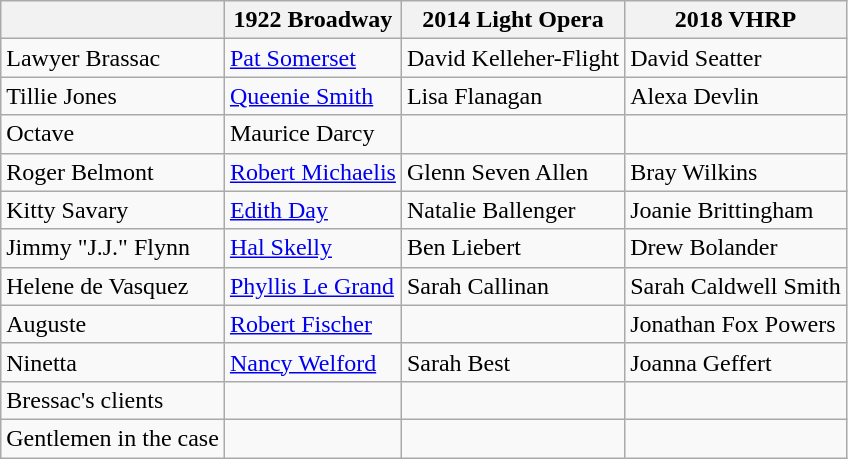<table class="wikitable">
<tr>
<th></th>
<th>1922 Broadway</th>
<th>2014 Light Opera</th>
<th>2018 VHRP</th>
</tr>
<tr>
<td>Lawyer Brassac</td>
<td><a href='#'>Pat Somerset</a></td>
<td>David Kelleher-Flight</td>
<td>David Seatter</td>
</tr>
<tr>
<td>Tillie Jones</td>
<td><a href='#'>Queenie Smith</a></td>
<td>Lisa Flanagan</td>
<td>Alexa Devlin</td>
</tr>
<tr>
<td>Octave</td>
<td>Maurice Darcy</td>
<td></td>
<td></td>
</tr>
<tr>
<td>Roger Belmont</td>
<td><a href='#'>Robert Michaelis</a></td>
<td>Glenn Seven Allen</td>
<td>Bray Wilkins</td>
</tr>
<tr>
<td>Kitty Savary</td>
<td><a href='#'>Edith Day</a></td>
<td>Natalie Ballenger</td>
<td>Joanie Brittingham</td>
</tr>
<tr>
<td>Jimmy "J.J." Flynn</td>
<td><a href='#'>Hal Skelly</a></td>
<td>Ben Liebert</td>
<td>Drew Bolander</td>
</tr>
<tr>
<td>Helene de Vasquez</td>
<td><a href='#'>Phyllis Le Grand</a></td>
<td>Sarah Callinan</td>
<td>Sarah Caldwell Smith</td>
</tr>
<tr>
<td>Auguste</td>
<td><a href='#'>Robert Fischer</a></td>
<td></td>
<td>Jonathan Fox Powers</td>
</tr>
<tr>
<td>Ninetta</td>
<td><a href='#'>Nancy Welford</a></td>
<td>Sarah Best</td>
<td>Joanna Geffert</td>
</tr>
<tr>
<td>Bressac's clients</td>
<td></td>
<td></td>
<td></td>
</tr>
<tr>
<td>Gentlemen in the case</td>
<td></td>
<td></td>
<td></td>
</tr>
</table>
